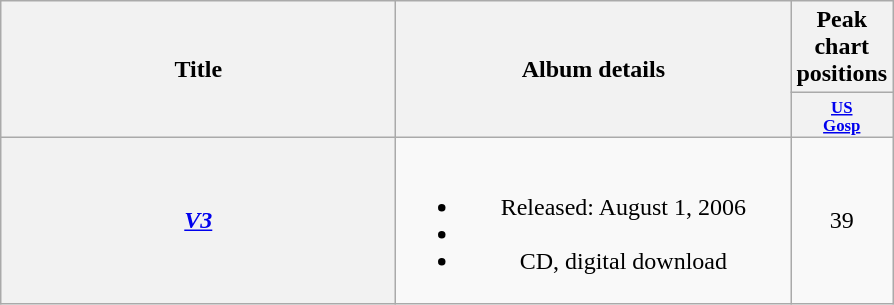<table class="wikitable plainrowheaders" style="text-align:center;">
<tr>
<th scope="col" rowspan="2" style="width:16em;">Title</th>
<th scope="col" rowspan="2" style="width:16em;">Album details</th>
<th scope="col" colspan="1">Peak chart positions</th>
</tr>
<tr>
<th style="width:3em; font-size:70%"><a href='#'>US<br>Gosp</a></th>
</tr>
<tr>
<th scope="row"><em><a href='#'>V3</a></em></th>
<td><br><ul><li>Released: August 1, 2006</li><li></li><li>CD, digital download</li></ul></td>
<td>39</td>
</tr>
</table>
